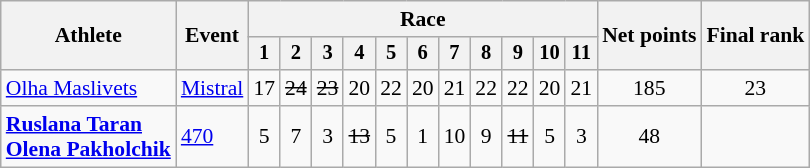<table class="wikitable" style="font-size:90%">
<tr>
<th rowspan="2">Athlete</th>
<th rowspan="2">Event</th>
<th colspan=11>Race</th>
<th rowspan=2>Net points</th>
<th rowspan=2>Final rank</th>
</tr>
<tr style="font-size:95%">
<th>1</th>
<th>2</th>
<th>3</th>
<th>4</th>
<th>5</th>
<th>6</th>
<th>7</th>
<th>8</th>
<th>9</th>
<th>10</th>
<th>11</th>
</tr>
<tr align=center>
<td align=left><a href='#'>Olha Maslivets</a></td>
<td align=left><a href='#'>Mistral</a></td>
<td>17</td>
<td><s>24</s></td>
<td><s>23</s></td>
<td>20</td>
<td>22</td>
<td>20</td>
<td>21</td>
<td>22</td>
<td>22</td>
<td>20</td>
<td>21</td>
<td>185</td>
<td>23</td>
</tr>
<tr align=center>
<td align=left><strong><a href='#'>Ruslana Taran</a><br><a href='#'>Olena Pakholchik</a></strong></td>
<td align=left><a href='#'>470</a></td>
<td>5</td>
<td>7</td>
<td>3</td>
<td><s>13</s></td>
<td>5</td>
<td>1</td>
<td>10</td>
<td>9</td>
<td><s>11</s></td>
<td>5</td>
<td>3</td>
<td>48</td>
<td></td>
</tr>
</table>
